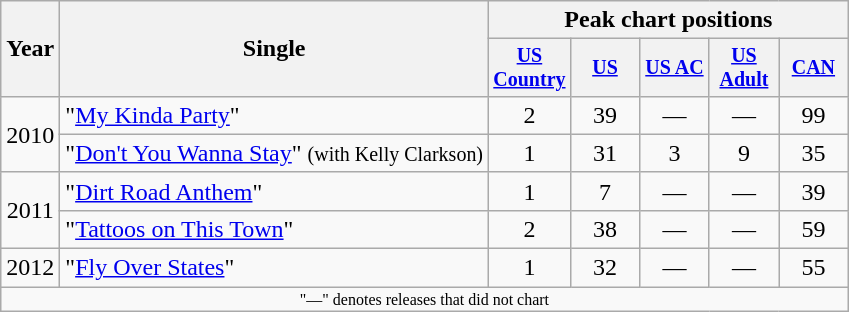<table class="wikitable" style="text-align:center;">
<tr>
<th rowspan="2">Year</th>
<th rowspan="2">Single</th>
<th colspan="5">Peak chart positions</th>
</tr>
<tr style="font-size:smaller">
<th style="width:40px;"><a href='#'>US Country</a></th>
<th style="width:40px;"><a href='#'>US</a></th>
<th style="width:40px;"><a href='#'>US AC</a></th>
<th style="width:40px;"><a href='#'>US Adult</a></th>
<th style="width:40px;"><a href='#'>CAN</a></th>
</tr>
<tr>
<td rowspan="2">2010</td>
<td style="text-align:left;">"<a href='#'>My Kinda Party</a>"</td>
<td>2</td>
<td>39</td>
<td>—</td>
<td>—</td>
<td>99</td>
</tr>
<tr>
<td style="text-align:left;">"<a href='#'>Don't You Wanna Stay</a>" <small>(with Kelly Clarkson)</small></td>
<td>1</td>
<td>31</td>
<td>3</td>
<td>9</td>
<td>35</td>
</tr>
<tr>
<td rowspan="2">2011</td>
<td style="text-align:left;">"<a href='#'>Dirt Road Anthem</a>"</td>
<td>1</td>
<td>7</td>
<td>—</td>
<td>—</td>
<td>39</td>
</tr>
<tr>
<td style="text-align:left;">"<a href='#'>Tattoos on This Town</a>"</td>
<td>2</td>
<td>38</td>
<td>—</td>
<td>—</td>
<td>59</td>
</tr>
<tr>
<td>2012</td>
<td style="text-align:left;">"<a href='#'>Fly Over States</a>"</td>
<td>1</td>
<td>32</td>
<td>—</td>
<td>—</td>
<td>55</td>
</tr>
<tr>
<td colspan="10" style="font-size:8pt">"—" denotes releases that did not chart</td>
</tr>
</table>
